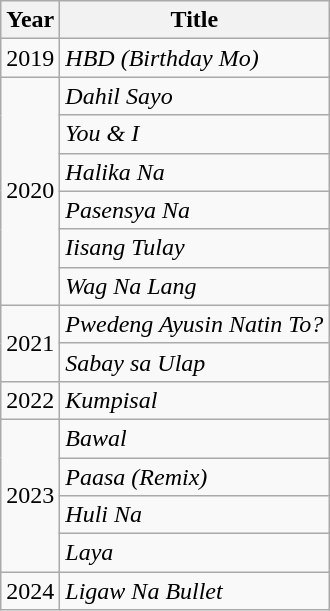<table class="wikitable">
<tr>
<th>Year</th>
<th>Title</th>
</tr>
<tr>
<td>2019</td>
<td><em>HBD (Birthday Mo)</em><br></td>
</tr>
<tr>
<td rowspan="6">2020</td>
<td><em>Dahil Sayo</em><br></td>
</tr>
<tr>
<td><em>You & I</em><br></td>
</tr>
<tr>
<td><em>Halika Na</em><br></td>
</tr>
<tr>
<td><em>Pasensya Na</em><br></td>
</tr>
<tr>
<td><em>Iisang Tulay</em><br></td>
</tr>
<tr>
<td><em>Wag Na Lang</em><br></td>
</tr>
<tr>
<td rowspan="2">2021</td>
<td><em>Pwedeng Ayusin Natin To?</em><br></td>
</tr>
<tr>
<td><em>Sabay sa Ulap</em><br></td>
</tr>
<tr>
<td>2022</td>
<td><em>Kumpisal</em><br></td>
</tr>
<tr>
<td rowspan="4">2023</td>
<td><em>Bawal</em><br></td>
</tr>
<tr>
<td><em>Paasa (Remix)</em><br></td>
</tr>
<tr>
<td><em>Huli Na</em><br></td>
</tr>
<tr>
<td><em>Laya</em><br></td>
</tr>
<tr>
<td>2024</td>
<td><em>Ligaw Na Bullet<br></em></td>
</tr>
</table>
